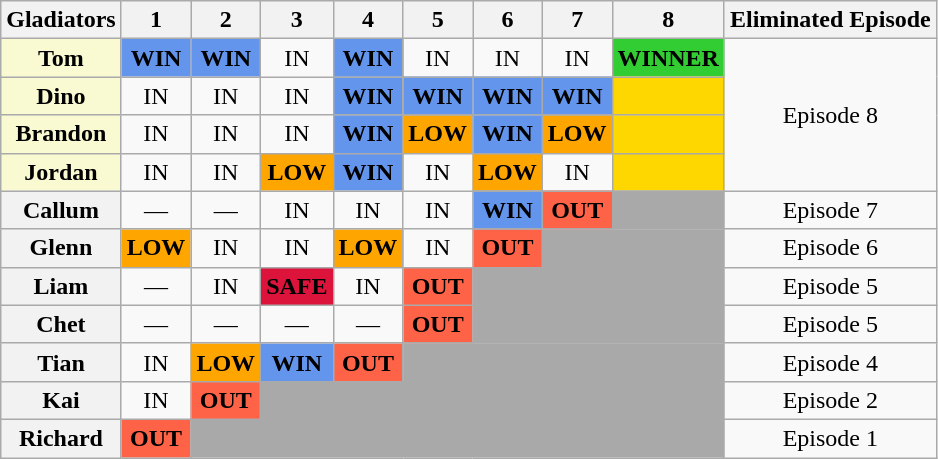<table class="wikitable" style="text-align:center">
<tr>
<th>Gladiators</th>
<th>1</th>
<th>2</th>
<th>3</th>
<th>4</th>
<th>5</th>
<th>6</th>
<th>7</th>
<th>8</th>
<th>Eliminated Episode</th>
</tr>
<tr>
<th style="background:#FAFAD2;">Tom</th>
<td style="background:cornflowerblue;"><strong>WIN</strong></td>
<td style="background:cornflowerblue;"><strong>WIN</strong></td>
<td>IN</td>
<td style="background:cornflowerblue;"><strong>WIN</strong></td>
<td>IN</td>
<td>IN</td>
<td>IN</td>
<td style="background:limegreen;"><strong>WINNER</strong></td>
<td rowspan="4">Episode 8</td>
</tr>
<tr>
<th style="background:#FAFAD2;">Dino</th>
<td>IN</td>
<td>IN</td>
<td>IN</td>
<td style="background:cornflowerblue;"><strong>WIN</strong></td>
<td style="background:cornflowerblue;"><strong>WIN</strong></td>
<td style="background:cornflowerblue;"><strong>WIN</strong></td>
<td style="background:cornflowerblue;"><strong>WIN</strong></td>
<td style="background:gold;"></td>
</tr>
<tr>
<th style="background:#FAFAD2;">Brandon</th>
<td>IN</td>
<td>IN</td>
<td>IN</td>
<td style="background:cornflowerblue;"><strong>WIN</strong></td>
<td style="background:orange;"><strong>LOW</strong></td>
<td style="background:cornflowerblue;"><strong>WIN</strong></td>
<td style="background:orange;"><strong>LOW</strong></td>
<td style="background:gold;"></td>
</tr>
<tr>
<th style="background:#FAFAD2;">Jordan</th>
<td>IN</td>
<td>IN</td>
<td style="background:orange;"><strong>LOW</strong></td>
<td style="background:cornflowerblue;"><strong>WIN</strong></td>
<td>IN</td>
<td style="background:orange;"><strong>LOW</strong></td>
<td>IN</td>
<td style="background:gold;"></td>
</tr>
<tr 4th place>
<th>Callum</th>
<td>—</td>
<td>—</td>
<td>IN</td>
<td>IN</td>
<td>IN</td>
<td style="background:cornflowerblue;"><strong>WIN</strong></td>
<td style="background:tomato;"><strong>OUT</strong></td>
<td style="background:darkgray;" colspan="1"></td>
<td>Episode 7</td>
</tr>
<tr>
<th>Glenn</th>
<td style="background:orange;"><strong>LOW</strong></td>
<td>IN</td>
<td>IN</td>
<td style="background:orange;"><strong>LOW</strong></td>
<td>IN</td>
<td style="background:tomato;"><strong>OUT</strong></td>
<td style="background:darkgray;" colspan="2"></td>
<td>Episode 6</td>
</tr>
<tr>
<th>Liam</th>
<td>—</td>
<td>IN</td>
<td style="background:crimson;"><strong>SAFE</strong></td>
<td>IN</td>
<td style="background:tomato;"><strong>OUT</strong></td>
<td style="background:darkgray;" colspan="3"></td>
<td>Episode 5</td>
</tr>
<tr>
<th>Chet</th>
<td>—</td>
<td>—</td>
<td>—</td>
<td>—</td>
<td style="background:tomato;"><strong>OUT</strong></td>
<td style="background:darkgray;" colspan="3"></td>
<td>Episode 5</td>
</tr>
<tr>
<th>Tian</th>
<td>IN</td>
<td style="background:orange;"><strong>LOW</strong></td>
<td style="background:cornflowerblue;"><strong>WIN</strong></td>
<td style="background:tomato;"><strong>OUT</strong></td>
<td style="background:darkgray;" colspan="4"></td>
<td>Episode 4</td>
</tr>
<tr>
<th>Kai</th>
<td>IN</td>
<td style="background:tomato;"><strong>OUT</strong></td>
<td style="background:darkgray;" colspan="6"></td>
<td>Episode 2</td>
</tr>
<tr>
<th>Richard</th>
<td style="background:tomato;"><strong>OUT</strong></td>
<td style="background:darkgray;" colspan="7"></td>
<td rowspan="4">Episode 1</td>
</tr>
</table>
